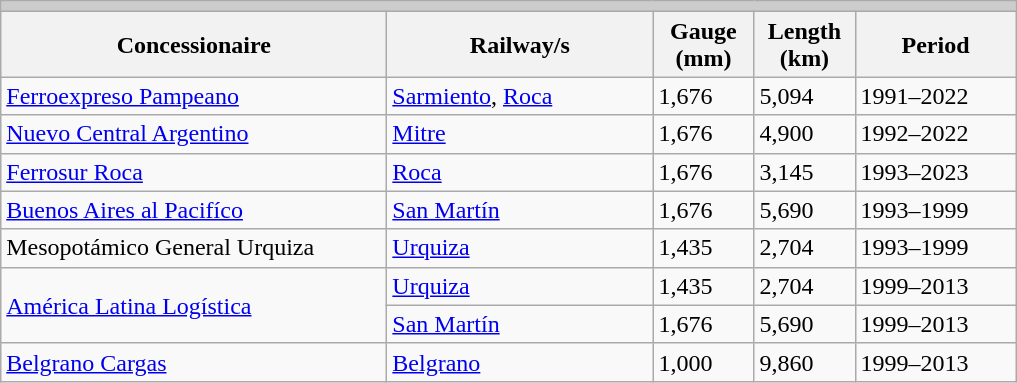<table class="wikitable sortable" style="text-align:left">
<tr>
<td colspan="5" style= "background: #cccccc; color: #00000"></td>
</tr>
<tr>
<th width=250px>Concessionaire</th>
<th width=170px>Railway/s</th>
<th width=60px>Gauge (mm)</th>
<th width=60px>Length (km)</th>
<th width=100px>Period</th>
</tr>
<tr>
<td><a href='#'>Ferroexpreso Pampeano</a></td>
<td><a href='#'>Sarmiento</a>, <a href='#'>Roca</a></td>
<td>1,676</td>
<td>5,094</td>
<td>1991–2022</td>
</tr>
<tr>
<td><a href='#'>Nuevo Central Argentino</a></td>
<td><a href='#'>Mitre</a></td>
<td>1,676</td>
<td>4,900</td>
<td>1992–2022</td>
</tr>
<tr>
<td><a href='#'>Ferrosur Roca</a></td>
<td><a href='#'>Roca</a></td>
<td>1,676</td>
<td>3,145</td>
<td>1993–2023</td>
</tr>
<tr>
<td><a href='#'>Buenos Aires al Pacifíco</a></td>
<td><a href='#'>San Martín</a></td>
<td>1,676</td>
<td>5,690</td>
<td>1993–1999</td>
</tr>
<tr>
<td>Mesopotámico General Urquiza</td>
<td><a href='#'>Urquiza</a></td>
<td>1,435</td>
<td>2,704</td>
<td>1993–1999</td>
</tr>
<tr>
<td rowspan=2><a href='#'>América Latina Logística</a></td>
<td><a href='#'>Urquiza</a></td>
<td>1,435</td>
<td>2,704</td>
<td>1999–2013</td>
</tr>
<tr>
<td><a href='#'>San Martín</a></td>
<td>1,676</td>
<td>5,690</td>
<td>1999–2013</td>
</tr>
<tr>
<td><a href='#'>Belgrano Cargas</a></td>
<td><a href='#'>Belgrano</a></td>
<td>1,000</td>
<td>9,860</td>
<td>1999–2013</td>
</tr>
</table>
